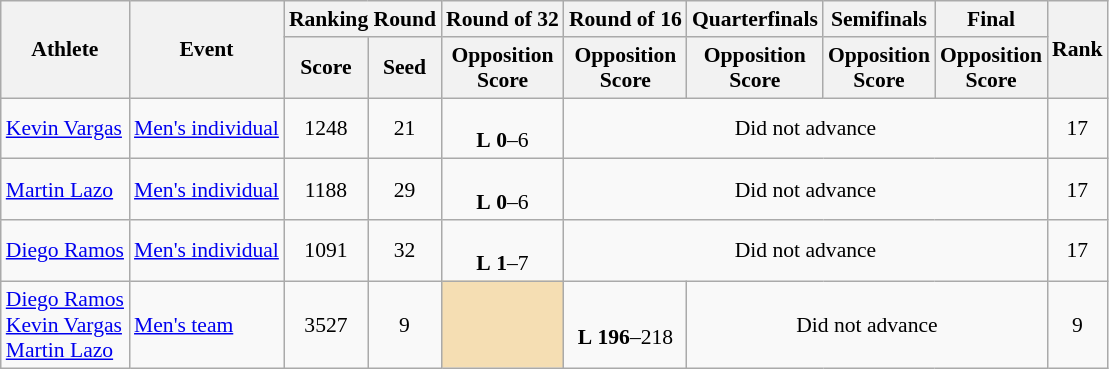<table class="wikitable" style="font-size:90%">
<tr>
<th rowspan="2">Athlete</th>
<th rowspan="2">Event</th>
<th colspan="2">Ranking Round</th>
<th>Round of 32</th>
<th>Round of 16</th>
<th>Quarterfinals</th>
<th>Semifinals</th>
<th>Final</th>
<th rowspan="2">Rank</th>
</tr>
<tr>
<th>Score</th>
<th>Seed</th>
<th>Opposition<br>Score</th>
<th>Opposition<br>Score</th>
<th>Opposition<br>Score</th>
<th>Opposition<br>Score</th>
<th>Opposition<br>Score</th>
</tr>
<tr>
<td><a href='#'>Kevin Vargas</a></td>
<td><a href='#'>Men's individual</a></td>
<td align=center>1248</td>
<td align=center>21</td>
<td align=center><br> <strong>L</strong> <strong>0</strong>–6</td>
<td align=center colspan=4>Did not advance</td>
<td align=center>17</td>
</tr>
<tr>
<td><a href='#'>Martin Lazo</a></td>
<td><a href='#'>Men's individual</a></td>
<td align=center>1188</td>
<td align=center>29</td>
<td align=center><br> <strong>L</strong> <strong>0</strong>–6</td>
<td align=center colspan=4>Did not advance</td>
<td align=center>17</td>
</tr>
<tr>
<td><a href='#'>Diego Ramos</a></td>
<td><a href='#'>Men's individual</a></td>
<td align=center>1091</td>
<td align=center>32</td>
<td align=center><br> <strong>L</strong> <strong>1</strong>–7</td>
<td align=center colspan=4>Did not advance</td>
<td align=center>17</td>
</tr>
<tr>
<td><a href='#'>Diego Ramos</a><br><a href='#'>Kevin Vargas</a><br><a href='#'>Martin Lazo</a></td>
<td><a href='#'>Men's team</a></td>
<td align=center>3527</td>
<td align=center>9</td>
<td align=center bgcolor=wheat></td>
<td align=center><br> <strong>L</strong> <strong>196</strong>–218</td>
<td align=center colspan=3>Did not advance</td>
<td align=center>9</td>
</tr>
</table>
